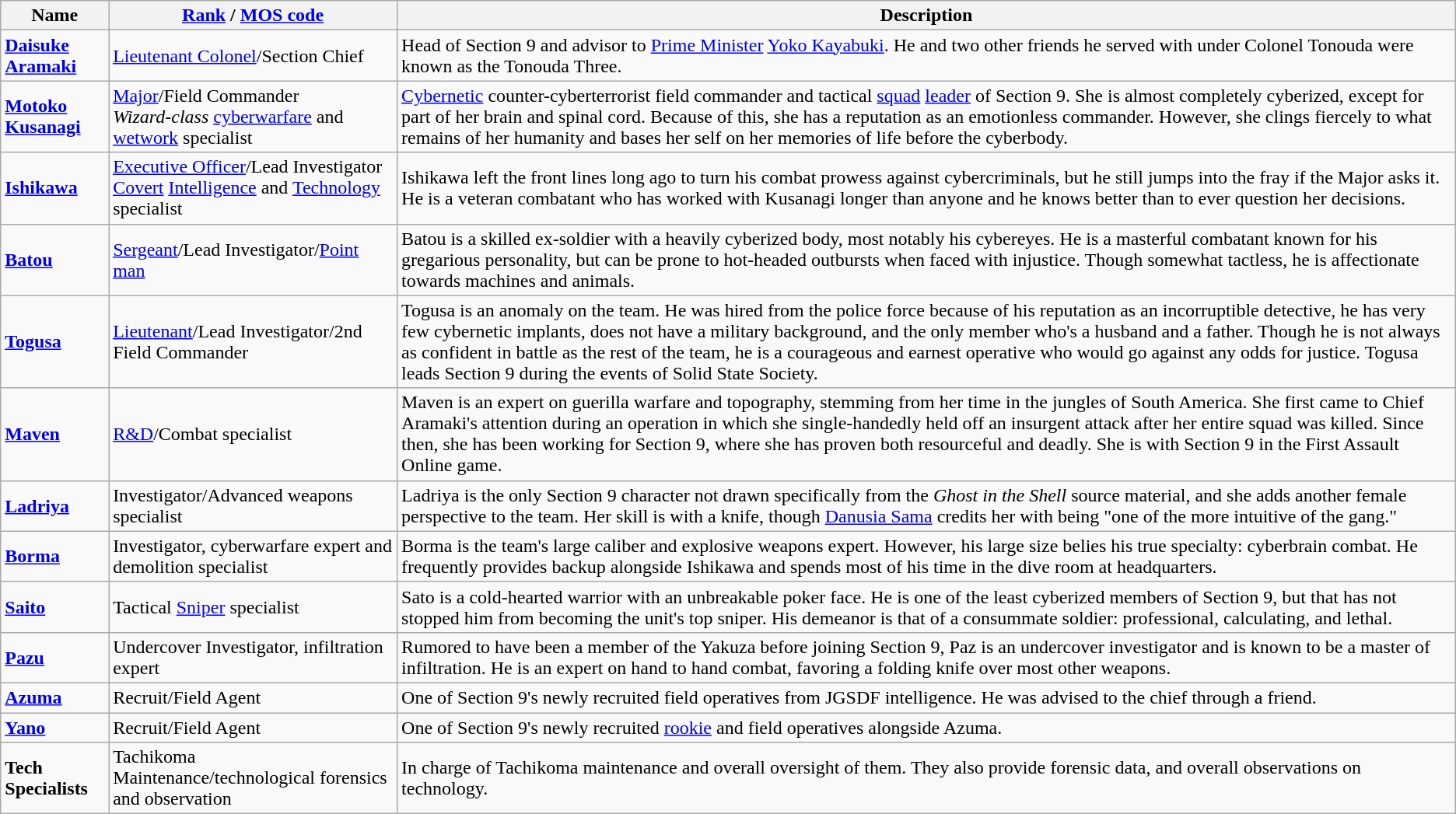<table class="wikitable">
<tr>
<th>Name</th>
<th><a href='#'>Rank</a> / <a href='#'>MOS code</a></th>
<th>Description</th>
</tr>
<tr>
<td><strong><a href='#'>Daisuke Aramaki</a></strong></td>
<td><a href='#'>Lieutenant Colonel</a>/Section Chief</td>
<td>Head of Section 9 and advisor to <a href='#'>Prime Minister</a> <a href='#'>Yoko Kayabuki</a>. He and two other friends he served with under Colonel Tonouda were known as the Tonouda Three.</td>
</tr>
<tr>
<td><strong><a href='#'>Motoko Kusanagi</a></strong></td>
<td><a href='#'>Major</a>/Field Commander<br><em>Wizard-class</em> <a href='#'>cyberwarfare</a> and <a href='#'>wetwork</a> specialist</td>
<td><a href='#'>Cybernetic</a> counter-cyberterrorist field commander and tactical <a href='#'>squad</a> <a href='#'>leader</a> of Section 9. She is almost completely cyberized, except for part of her brain and spinal cord. Because of this, she has a reputation as an emotionless commander. However, she clings fiercely to what remains of her humanity and bases her self on her memories of life before the cyberbody.</td>
</tr>
<tr>
<td><strong><a href='#'>Ishikawa</a></strong></td>
<td><a href='#'>Executive Officer</a>/Lead Investigator<br><a href='#'>Covert</a> <a href='#'>Intelligence</a> and <a href='#'>Technology</a> specialist</td>
<td>Ishikawa left the front lines long ago to turn his combat prowess against cybercriminals, but he still jumps into the fray if the Major asks it. He is a veteran combatant who has worked with Kusanagi longer than anyone and he knows better than to ever question her decisions.</td>
</tr>
<tr>
<td><strong><a href='#'>Batou</a></strong></td>
<td><a href='#'>Sergeant</a>/Lead Investigator/<a href='#'>Point man</a></td>
<td>Batou is a skilled ex-soldier with a heavily cyberized body, most notably his cybereyes. He is a masterful combatant known for his gregarious personality, but can be prone to hot-headed outbursts when faced with injustice. Though somewhat tactless, he is affectionate towards machines and animals.</td>
</tr>
<tr>
<td><strong><a href='#'>Togusa</a></strong></td>
<td><a href='#'>Lieutenant</a>/Lead Investigator/2nd Field Commander</td>
<td>Togusa is an anomaly on the team. He was hired from the police force because of his reputation as an incorruptible detective, he has very few cybernetic implants, does not have a military background, and the only member who's a husband and a father. Though he is not always as confident in battle as the rest of the team, he is a courageous and earnest operative who would go against any odds for justice. Togusa leads Section 9 during the events of Solid State Society.</td>
</tr>
<tr>
<td><strong><a href='#'>Maven</a></strong></td>
<td><a href='#'>R&D</a>/Combat specialist</td>
<td>Maven is an expert on guerilla warfare and topography, stemming from her time in the jungles of South America. She first came to Chief Aramaki's attention during an operation in which she single-handedly held off an insurgent attack after her entire squad was killed. Since then, she has been working for Section 9, where she has proven both resourceful and deadly. She is with Section 9 in the First Assault Online game.</td>
</tr>
<tr>
<td><strong><a href='#'>Ladriya</a></strong></td>
<td>Investigator/Advanced weapons specialist</td>
<td>Ladriya is the only Section 9 character not drawn specifically from the <em>Ghost in the Shell</em> source material, and she adds another female perspective to the team. Her skill is with a knife, though <a href='#'>Danusia Sama</a> credits her with being "one of the more intuitive of the gang."</td>
</tr>
<tr>
<td><strong><a href='#'>Borma</a></strong></td>
<td>Investigator, cyberwarfare expert and demolition specialist</td>
<td>Borma is the team's large caliber and explosive weapons expert. However, his large size belies his true specialty: cyberbrain combat. He frequently provides backup alongside Ishikawa and spends most of his time in the dive room at headquarters.</td>
</tr>
<tr>
<td><strong><a href='#'>Saito</a></strong></td>
<td>Tactical <a href='#'>Sniper</a> specialist</td>
<td>Sato is a cold-hearted warrior with an unbreakable poker face. He is one of the least cyberized members of Section 9, but that has not stopped him from becoming the unit's top sniper. His demeanor is that of a consummate soldier: professional, calculating, and lethal.</td>
</tr>
<tr>
<td><strong><a href='#'>Pazu</a></strong></td>
<td>Undercover Investigator, infiltration expert</td>
<td>Rumored to have been a member of the Yakuza before joining Section 9, Paz is an undercover investigator and is known to be a master of infiltration. He is an expert on hand to hand combat, favoring a folding knife over most other weapons.</td>
</tr>
<tr>
<td><strong><a href='#'>Azuma</a></strong></td>
<td>Recruit/Field Agent</td>
<td>One of Section 9's newly recruited field operatives from JGSDF intelligence. He was advised to the chief through a friend.</td>
</tr>
<tr>
<td><strong><a href='#'>Yano</a></strong></td>
<td>Recruit/Field Agent</td>
<td>One of Section 9's newly recruited <a href='#'>rookie</a> and field operatives alongside Azuma.</td>
</tr>
<tr>
<td><strong>Tech Specialists</strong></td>
<td>Tachikoma Maintenance/technological forensics and observation</td>
<td>In charge of Tachikoma maintenance and overall oversight of them. They also provide forensic data, and overall observations on technology.</td>
</tr>
</table>
